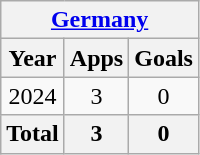<table class="wikitable" style="text-align:center">
<tr>
<th colspan=3><a href='#'>Germany</a></th>
</tr>
<tr>
<th>Year</th>
<th>Apps</th>
<th>Goals</th>
</tr>
<tr>
<td>2024</td>
<td>3</td>
<td>0</td>
</tr>
<tr>
<th>Total</th>
<th>3</th>
<th>0</th>
</tr>
</table>
